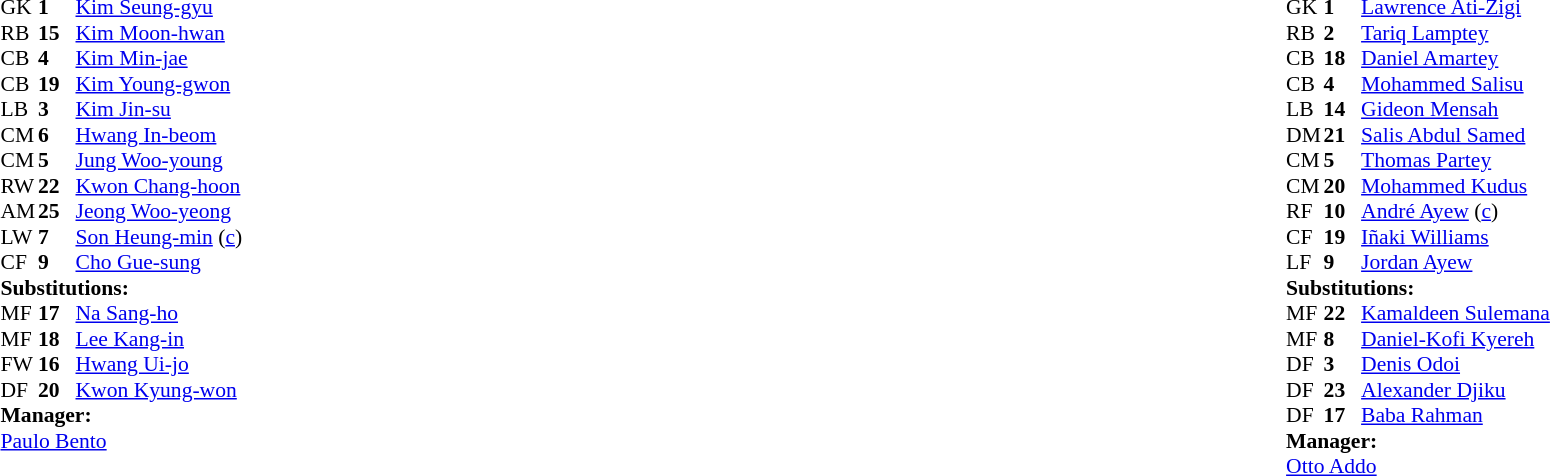<table width="100%">
<tr>
<td valign="top" width="40%"><br><table style="font-size:90%" cellspacing="0" cellpadding="0">
<tr>
<th width=25></th>
<th width=25></th>
</tr>
<tr>
<td>GK</td>
<td><strong>1</strong></td>
<td><a href='#'>Kim Seung-gyu</a></td>
</tr>
<tr>
<td>RB</td>
<td><strong>15</strong></td>
<td><a href='#'>Kim Moon-hwan</a></td>
</tr>
<tr>
<td>CB</td>
<td><strong>4</strong></td>
<td><a href='#'>Kim Min-jae</a></td>
<td></td>
<td></td>
</tr>
<tr>
<td>CB</td>
<td><strong>19</strong></td>
<td><a href='#'>Kim Young-gwon</a></td>
<td></td>
</tr>
<tr>
<td>LB</td>
<td><strong>3</strong></td>
<td><a href='#'>Kim Jin-su</a></td>
</tr>
<tr>
<td>CM</td>
<td><strong>6</strong></td>
<td><a href='#'>Hwang In-beom</a></td>
</tr>
<tr>
<td>CM</td>
<td><strong>5</strong></td>
<td><a href='#'>Jung Woo-young</a></td>
<td></td>
<td></td>
</tr>
<tr>
<td>RW</td>
<td><strong>22</strong></td>
<td><a href='#'>Kwon Chang-hoon</a></td>
<td></td>
<td></td>
</tr>
<tr>
<td>AM</td>
<td><strong>25</strong></td>
<td><a href='#'>Jeong Woo-yeong</a></td>
<td></td>
<td></td>
</tr>
<tr>
<td>LW</td>
<td><strong>7</strong></td>
<td><a href='#'>Son Heung-min</a> (<a href='#'>c</a>)</td>
</tr>
<tr>
<td>CF</td>
<td><strong>9</strong></td>
<td><a href='#'>Cho Gue-sung</a></td>
</tr>
<tr>
<td colspan=3><strong>Substitutions:</strong></td>
</tr>
<tr>
<td>MF</td>
<td><strong>17</strong></td>
<td><a href='#'>Na Sang-ho</a></td>
<td></td>
<td></td>
</tr>
<tr>
<td>MF</td>
<td><strong>18</strong></td>
<td><a href='#'>Lee Kang-in</a></td>
<td></td>
<td></td>
</tr>
<tr>
<td>FW</td>
<td><strong>16</strong></td>
<td><a href='#'>Hwang Ui-jo</a></td>
<td></td>
<td></td>
</tr>
<tr>
<td>DF</td>
<td><strong>20</strong></td>
<td><a href='#'>Kwon Kyung-won</a></td>
<td></td>
<td></td>
</tr>
<tr>
<td colspan=3><strong>Manager:</strong></td>
</tr>
<tr>
<td colspan=3> <a href='#'>Paulo Bento</a></td>
<td></td>
</tr>
</table>
</td>
<td valign="top"></td>
<td valign="top" width="50%"><br><table style="font-size:90%; margin:auto" cellspacing="0" cellpadding="0">
<tr>
<th width=25></th>
<th width=25></th>
</tr>
<tr>
<td>GK</td>
<td><strong>1</strong></td>
<td><a href='#'>Lawrence Ati-Zigi</a></td>
</tr>
<tr>
<td>RB</td>
<td><strong>2</strong></td>
<td><a href='#'>Tariq Lamptey</a></td>
<td></td>
<td></td>
</tr>
<tr>
<td>CB</td>
<td><strong>18</strong></td>
<td><a href='#'>Daniel Amartey</a></td>
<td></td>
</tr>
<tr>
<td>CB</td>
<td><strong>4</strong></td>
<td><a href='#'>Mohammed Salisu</a></td>
</tr>
<tr>
<td>LB</td>
<td><strong>14</strong></td>
<td><a href='#'>Gideon Mensah</a></td>
<td></td>
<td></td>
</tr>
<tr>
<td>DM</td>
<td><strong>21</strong></td>
<td><a href='#'>Salis Abdul Samed</a></td>
</tr>
<tr>
<td>CM</td>
<td><strong>5</strong></td>
<td><a href='#'>Thomas Partey</a></td>
</tr>
<tr>
<td>CM</td>
<td><strong>20</strong></td>
<td><a href='#'>Mohammed Kudus</a></td>
<td></td>
<td></td>
</tr>
<tr>
<td>RF</td>
<td><strong>10</strong></td>
<td><a href='#'>André Ayew</a> (<a href='#'>c</a>)</td>
<td></td>
<td></td>
</tr>
<tr>
<td>CF</td>
<td><strong>19</strong></td>
<td><a href='#'>Iñaki Williams</a></td>
</tr>
<tr>
<td>LF</td>
<td><strong>9</strong></td>
<td><a href='#'>Jordan Ayew</a></td>
<td></td>
<td></td>
</tr>
<tr>
<td colspan=3><strong>Substitutions:</strong></td>
</tr>
<tr>
<td>MF</td>
<td><strong>22</strong></td>
<td><a href='#'>Kamaldeen Sulemana</a></td>
<td></td>
<td></td>
</tr>
<tr>
<td>MF</td>
<td><strong>8</strong></td>
<td><a href='#'>Daniel-Kofi Kyereh</a></td>
<td></td>
<td></td>
</tr>
<tr>
<td>DF</td>
<td><strong>3</strong></td>
<td><a href='#'>Denis Odoi</a></td>
<td></td>
<td></td>
</tr>
<tr>
<td>DF</td>
<td><strong>23</strong></td>
<td><a href='#'>Alexander Djiku</a></td>
<td></td>
<td></td>
</tr>
<tr>
<td>DF</td>
<td><strong>17</strong></td>
<td><a href='#'>Baba Rahman</a></td>
<td></td>
<td></td>
</tr>
<tr>
<td colspan=3><strong>Manager:</strong></td>
</tr>
<tr>
<td colspan=3><a href='#'>Otto Addo</a></td>
</tr>
</table>
</td>
</tr>
</table>
